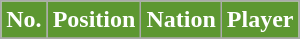<table class="wikitable sortable">
<tr>
<th style="background:#5d9731; color:#ffffff;" scope=col>No.</th>
<th style="background:#5d9731; color:#ffffff;" scope=col>Position</th>
<th style="background:#5d9731; color:#ffffff;" scope=col>Nation</th>
<th style="background:#5d9731; color:#ffffff;" scope=col>Player</th>
</tr>
<tr>
</tr>
</table>
